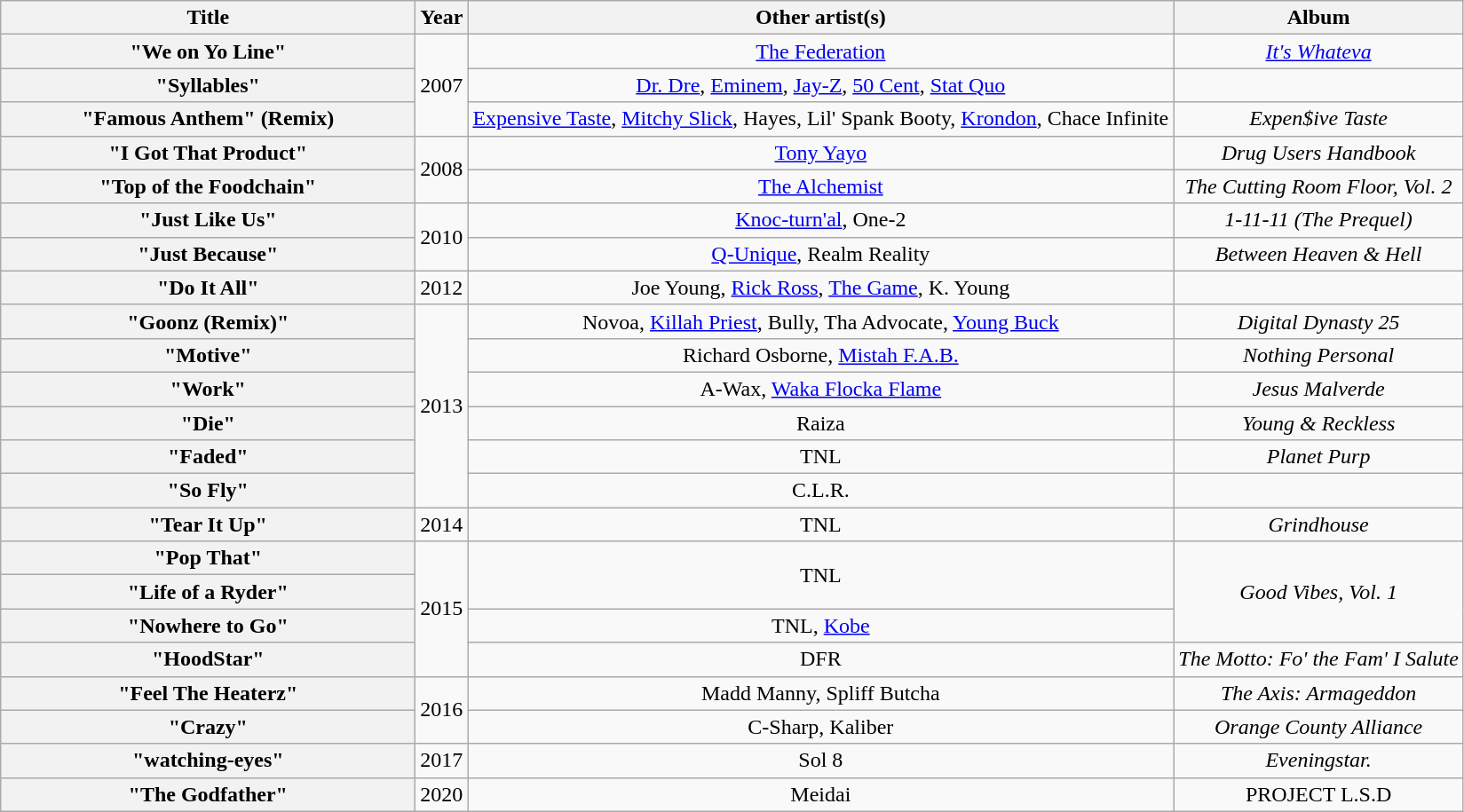<table class="wikitable plainrowheaders" style="text-align:center;">
<tr>
<th scope="col" style="width:19em;">Title</th>
<th scope="col">Year</th>
<th scope="col">Other artist(s)</th>
<th scope="col">Album</th>
</tr>
<tr>
<th scope="row">"We on Yo Line"</th>
<td rowspan="3">2007</td>
<td><a href='#'>The Federation</a></td>
<td><em><a href='#'>It's Whateva</a></em></td>
</tr>
<tr>
<th scope="row">"Syllables"</th>
<td><a href='#'>Dr. Dre</a>, <a href='#'>Eminem</a>, <a href='#'>Jay-Z</a>, <a href='#'>50 Cent</a>, <a href='#'>Stat Quo</a></td>
<td></td>
</tr>
<tr>
<th scope="row">"Famous Anthem" (Remix)</th>
<td><a href='#'>Expensive Taste</a>, <a href='#'>Mitchy Slick</a>, Hayes, Lil' Spank Booty, <a href='#'>Krondon</a>, Chace Infinite</td>
<td><em>Expen$ive Taste</em></td>
</tr>
<tr>
<th scope="row">"I Got That Product" </th>
<td rowspan="2">2008</td>
<td><a href='#'>Tony Yayo</a></td>
<td><em>Drug Users Handbook</em></td>
</tr>
<tr>
<th scope="row">"Top of the Foodchain"</th>
<td><a href='#'>The Alchemist</a></td>
<td><em>The Cutting Room Floor, Vol. 2</em></td>
</tr>
<tr>
<th scope="row">"Just Like Us" </th>
<td rowspan="2">2010</td>
<td><a href='#'>Knoc-turn'al</a>, One-2</td>
<td><em>1-11-11 (The Prequel)</em></td>
</tr>
<tr>
<th scope="row">"Just Because" </th>
<td><a href='#'>Q-Unique</a>, Realm Reality</td>
<td><em>Between Heaven & Hell</em></td>
</tr>
<tr>
<th scope="row">"Do It All" </th>
<td rowspan="1">2012</td>
<td>Joe Young, <a href='#'>Rick Ross</a>, <a href='#'>The Game</a>, K. Young</td>
<td></td>
</tr>
<tr>
<th scope="row">"Goonz (Remix)" </th>
<td Rowspan="6">2013</td>
<td>Novoa, <a href='#'>Killah Priest</a>, Bully, Tha Advocate, <a href='#'>Young Buck</a></td>
<td><em>Digital Dynasty 25 </em></td>
</tr>
<tr>
<th scope="row">"Motive" </th>
<td>Richard Osborne, <a href='#'>Mistah F.A.B.</a></td>
<td><em>Nothing Personal</em></td>
</tr>
<tr>
<th scope="row">"Work"</th>
<td>A-Wax, <a href='#'>Waka Flocka Flame</a></td>
<td><em>Jesus Malverde</em></td>
</tr>
<tr>
<th scope="row">"Die"</th>
<td>Raiza</td>
<td><em>Young & Reckless</em></td>
</tr>
<tr>
<th scope="row">"Faded"</th>
<td>TNL</td>
<td><em>Planet Purp</em></td>
</tr>
<tr>
<th scope="row">"So Fly"</th>
<td>C.L.R.</td>
<td></td>
</tr>
<tr>
<th scope="row">"Tear It Up"</th>
<td Rowspan="1">2014</td>
<td>TNL</td>
<td><em>Grindhouse</em></td>
</tr>
<tr>
<th scope="row">"Pop That"</th>
<td Rowspan="4">2015</td>
<td Rowspan="2">TNL</td>
<td Rowspan="3"><em>Good Vibes, Vol. 1</em></td>
</tr>
<tr>
<th scope="row">"Life of a Ryder"</th>
</tr>
<tr>
<th scope="row">"Nowhere to Go"</th>
<td>TNL, <a href='#'>Kobe</a></td>
</tr>
<tr>
<th scope="row">"HoodStar"</th>
<td>DFR</td>
<td><em>The Motto: Fo' the Fam' I Salute</em></td>
</tr>
<tr>
<th scope="row">"Feel The Heaterz"</th>
<td Rowspan="2">2016</td>
<td>Madd Manny, Spliff Butcha</td>
<td><em>The Axis: Armageddon</em></td>
</tr>
<tr>
<th scope="row">"Crazy"</th>
<td>C-Sharp, Kaliber</td>
<td><em>Orange County Alliance</em></td>
</tr>
<tr>
<th scope="row">"watching-eyes"</th>
<td Rowspan="1">2017</td>
<td>Sol 8</td>
<td><em>Eveningstar.</em></td>
</tr>
<tr>
<th>"The Godfather"</th>
<td>2020</td>
<td>Meidai</td>
<td>PROJECT L.S.D</td>
</tr>
</table>
